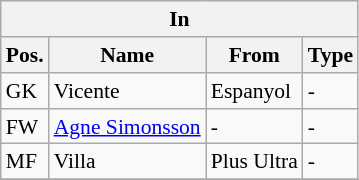<table class="wikitable" style="font-size:90%;float:left; margin-right:1em;">
<tr>
<th colspan="4">In</th>
</tr>
<tr>
<th>Pos.</th>
<th>Name</th>
<th>From</th>
<th>Type</th>
</tr>
<tr>
<td>GK</td>
<td>Vicente</td>
<td>Espanyol</td>
<td>-</td>
</tr>
<tr>
<td>FW</td>
<td><a href='#'>Agne Simonsson</a></td>
<td>-</td>
<td>-</td>
</tr>
<tr>
<td>MF</td>
<td>Villa</td>
<td>Plus Ultra</td>
<td>-</td>
</tr>
<tr>
</tr>
</table>
